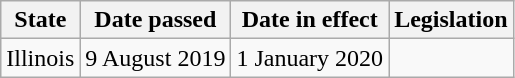<table class="wikitable sortable">
<tr>
<th>State</th>
<th>Date passed</th>
<th>Date in effect</th>
<th>Legislation</th>
</tr>
<tr>
<td>Illinois</td>
<td>9 August 2019</td>
<td>1 January 2020</td>
<td></td>
</tr>
</table>
